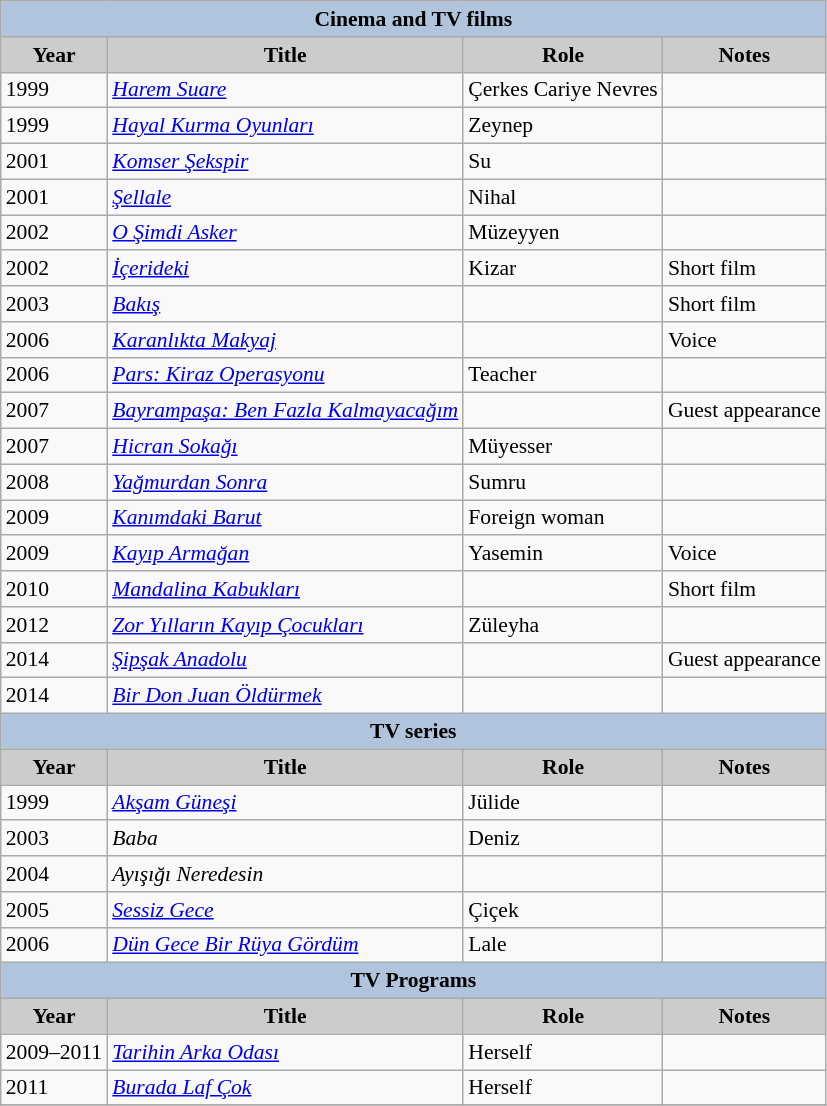<table class="wikitable" with="100%" style="font-size:90%">
<tr>
<th colspan="4" style="background: LightSteelBlue">Cinema and TV films</th>
</tr>
<tr>
<th style="background:#CCCCCC">Year</th>
<th style="background:#CCCCCC">Title</th>
<th style="background:#CCCCCC">Role</th>
<th style="background:#CCCCCC">Notes</th>
</tr>
<tr>
<td>1999</td>
<td><em><a href='#'>Harem Suare</a></em></td>
<td>Çerkes Cariye Nevres</td>
<td></td>
</tr>
<tr>
<td>1999</td>
<td><em><a href='#'>Hayal Kurma Oyunları</a></em></td>
<td>Zeynep</td>
<td></td>
</tr>
<tr>
<td>2001</td>
<td><em><a href='#'>Komser Şekspir</a></em></td>
<td>Su</td>
<td></td>
</tr>
<tr>
<td>2001</td>
<td><em><a href='#'>Şellale</a></em></td>
<td>Nihal</td>
<td></td>
</tr>
<tr>
<td>2002</td>
<td><em><a href='#'>O Şimdi Asker</a></em></td>
<td>Müzeyyen</td>
<td></td>
</tr>
<tr>
<td>2002</td>
<td><em><a href='#'>İçerideki</a></em></td>
<td>Kizar</td>
<td>Short film</td>
</tr>
<tr>
<td>2003</td>
<td><em><a href='#'>Bakış</a></em></td>
<td></td>
<td>Short film</td>
</tr>
<tr>
<td>2006</td>
<td><em><a href='#'>Karanlıkta Makyaj</a></em></td>
<td></td>
<td>Voice</td>
</tr>
<tr>
<td>2006</td>
<td><em><a href='#'>Pars: Kiraz Operasyonu</a></em></td>
<td>Teacher</td>
<td></td>
</tr>
<tr>
<td>2007</td>
<td><em><a href='#'>Bayrampaşa: Ben Fazla Kalmayacağım</a></em></td>
<td></td>
<td>Guest appearance</td>
</tr>
<tr>
<td>2007</td>
<td><em><a href='#'>Hicran Sokağı</a></em></td>
<td>Müyesser</td>
<td></td>
</tr>
<tr>
<td>2008</td>
<td><em><a href='#'>Yağmurdan Sonra</a></em></td>
<td>Sumru</td>
<td></td>
</tr>
<tr>
<td>2009</td>
<td><em><a href='#'>Kanımdaki Barut</a></em></td>
<td>Foreign woman</td>
<td></td>
</tr>
<tr>
<td>2009</td>
<td><em><a href='#'>Kayıp Armağan</a></em></td>
<td>Yasemin</td>
<td>Voice</td>
</tr>
<tr>
<td>2010</td>
<td><em><a href='#'>Mandalina Kabukları</a></em></td>
<td></td>
<td>Short film</td>
</tr>
<tr>
<td>2012</td>
<td><em><a href='#'>Zor Yılların Kayıp Çocukları</a></em></td>
<td>Züleyha</td>
<td></td>
</tr>
<tr>
<td>2014</td>
<td><em><a href='#'>Şipşak Anadolu</a></em></td>
<td></td>
<td>Guest appearance</td>
</tr>
<tr>
<td>2014</td>
<td><em><a href='#'>Bir Don Juan Öldürmek</a></em></td>
<td></td>
<td></td>
</tr>
<tr>
<th colspan="4" style="background:LightSteelBlue">TV series</th>
</tr>
<tr>
<th style="background:#CCCCCC">Year</th>
<th style="background:#CCCCCC">Title</th>
<th style="background:#CCCCCC">Role</th>
<th style="background:#CCCCCC">Notes</th>
</tr>
<tr>
<td>1999</td>
<td><em><a href='#'>Akşam Güneşi</a></em></td>
<td>Jülide</td>
<td></td>
</tr>
<tr>
<td>2003</td>
<td><em>Baba</em></td>
<td>Deniz</td>
<td></td>
</tr>
<tr>
<td>2004</td>
<td><em>Ayışığı Neredesin</em></td>
<td></td>
<td></td>
</tr>
<tr>
<td>2005</td>
<td><em><a href='#'>Sessiz Gece</a></em></td>
<td>Çiçek</td>
<td></td>
</tr>
<tr>
<td>2006</td>
<td><em><a href='#'>Dün Gece Bir Rüya Gördüm</a></em></td>
<td>Lale</td>
<td></td>
</tr>
<tr>
<th colspan="4" style="background:LightSteelBlue">TV Programs</th>
</tr>
<tr>
<th style="background:#CCCCCC">Year</th>
<th style="background:#CCCCCC">Title</th>
<th style="background:#CCCCCC">Role</th>
<th style="background:#CCCCCC">Notes</th>
</tr>
<tr>
<td>2009–2011</td>
<td><em><a href='#'>Tarihin Arka Odası</a></em></td>
<td>Herself</td>
<td></td>
</tr>
<tr>
<td>2011</td>
<td><em><a href='#'>Burada Laf Çok</a></em></td>
<td>Herself</td>
<td></td>
</tr>
<tr>
</tr>
</table>
